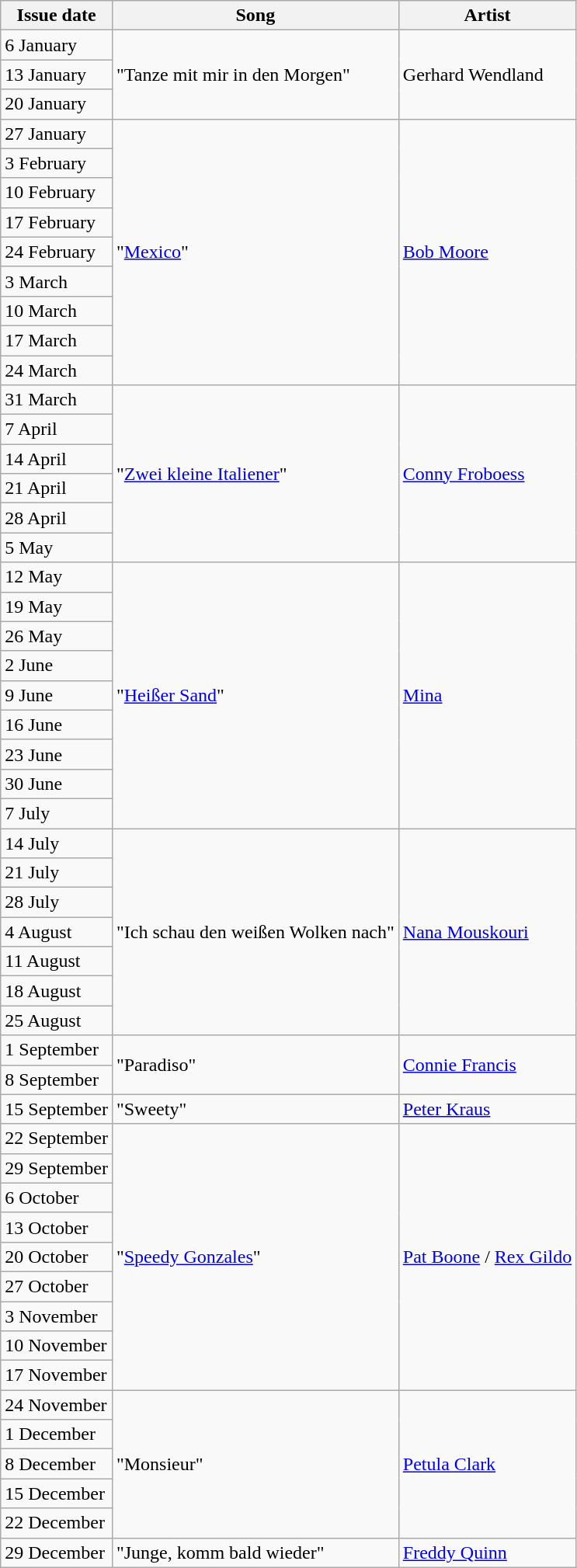<table class="sortable wikitable">
<tr>
<th>Issue date</th>
<th>Song</th>
<th>Artist</th>
</tr>
<tr>
<td>6 January</td>
<td rowspan="3">"Tanze mit mir in den Morgen"</td>
<td rowspan="3">Gerhard Wendland</td>
</tr>
<tr>
<td>13 January</td>
</tr>
<tr>
<td>20 January</td>
</tr>
<tr>
<td>27 January</td>
<td rowspan="9">"<a href='#'>Mexico</a>"</td>
<td rowspan="9"><a href='#'>Bob Moore</a></td>
</tr>
<tr>
<td>3 February</td>
</tr>
<tr>
<td>10 February</td>
</tr>
<tr>
<td>17 February</td>
</tr>
<tr>
<td>24 February</td>
</tr>
<tr>
<td>3 March</td>
</tr>
<tr>
<td>10 March</td>
</tr>
<tr>
<td>17 March</td>
</tr>
<tr>
<td>24 March</td>
</tr>
<tr>
<td>31 March</td>
<td rowspan="6">"<a href='#'>Zwei kleine Italiener</a>"</td>
<td rowspan="6"><a href='#'>Conny Froboess</a></td>
</tr>
<tr>
<td>7 April</td>
</tr>
<tr>
<td>14 April</td>
</tr>
<tr>
<td>21 April</td>
</tr>
<tr>
<td>28 April</td>
</tr>
<tr>
<td>5 May</td>
</tr>
<tr>
<td>12 May</td>
<td rowspan="9">"<a href='#'>Heißer Sand</a>"</td>
<td rowspan="9"><a href='#'>Mina</a></td>
</tr>
<tr>
<td>19 May</td>
</tr>
<tr>
<td>26 May</td>
</tr>
<tr>
<td>2 June</td>
</tr>
<tr>
<td>9 June</td>
</tr>
<tr>
<td>16 June</td>
</tr>
<tr>
<td>23 June</td>
</tr>
<tr>
<td>30 June</td>
</tr>
<tr>
<td>7 July</td>
</tr>
<tr>
<td>14 July</td>
<td rowspan="7">"Ich schau den weißen Wolken nach"</td>
<td rowspan="7"><a href='#'>Nana Mouskouri</a></td>
</tr>
<tr>
<td>21 July</td>
</tr>
<tr>
<td>28 July</td>
</tr>
<tr>
<td>4 August</td>
</tr>
<tr>
<td>11 August</td>
</tr>
<tr>
<td>18 August</td>
</tr>
<tr>
<td>25 August</td>
</tr>
<tr>
<td>1 September</td>
<td rowspan="2">"Paradiso"</td>
<td rowspan="2"><a href='#'>Connie Francis</a></td>
</tr>
<tr>
<td>8 September</td>
</tr>
<tr>
<td>15 September</td>
<td>"Sweety"</td>
<td><a href='#'>Peter Kraus</a></td>
</tr>
<tr>
<td>22 September</td>
<td rowspan="9">"<a href='#'>Speedy Gonzales</a>"</td>
<td rowspan="9"><a href='#'>Pat Boone</a> / <a href='#'>Rex Gildo</a></td>
</tr>
<tr>
<td>29 September</td>
</tr>
<tr>
<td>6 October</td>
</tr>
<tr>
<td>13 October</td>
</tr>
<tr>
<td>20 October</td>
</tr>
<tr>
<td>27 October</td>
</tr>
<tr>
<td>3 November</td>
</tr>
<tr>
<td>10 November</td>
</tr>
<tr>
<td>17 November</td>
</tr>
<tr>
<td>24 November</td>
<td rowspan="5">"Monsieur"</td>
<td rowspan="5"><a href='#'>Petula Clark</a></td>
</tr>
<tr>
<td>1 December</td>
</tr>
<tr>
<td>8 December</td>
</tr>
<tr>
<td>15 December</td>
</tr>
<tr>
<td>22 December</td>
</tr>
<tr>
<td>29 December</td>
<td>"Junge, komm bald wieder"</td>
<td><a href='#'>Freddy Quinn</a></td>
</tr>
</table>
